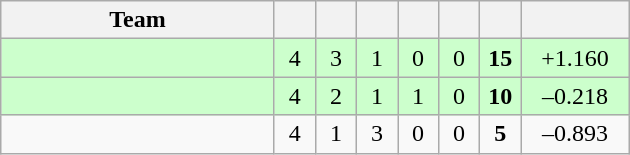<table class="wikitable" style="text-align:center">
<tr>
<th style="width:175px;">Team</th>
<th style="width:20px;"></th>
<th style="width:20px;"></th>
<th style="width:20px;"></th>
<th style="width:20px;"></th>
<th style="width:20px;"></th>
<th style="width:20px;"></th>
<th style="width:65px;"></th>
</tr>
<tr style="background:#cfc">
<td style="text-align:left"></td>
<td>4</td>
<td>3</td>
<td>1</td>
<td>0</td>
<td>0</td>
<td><strong>15</strong></td>
<td>+1.160</td>
</tr>
<tr style="background:#cfc">
<td style="text-align:left"></td>
<td>4</td>
<td>2</td>
<td>1</td>
<td>1</td>
<td>0</td>
<td><strong>10</strong></td>
<td>–0.218</td>
</tr>
<tr>
<td style="text-align:left"></td>
<td>4</td>
<td>1</td>
<td>3</td>
<td>0</td>
<td>0</td>
<td><strong>5</strong></td>
<td>–0.893</td>
</tr>
</table>
